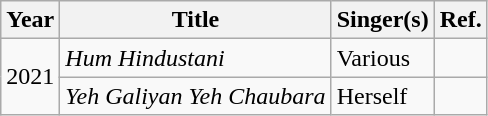<table class="wikitable sortable">
<tr>
<th>Year</th>
<th>Title</th>
<th>Singer(s)</th>
<th class="unsortable">Ref.</th>
</tr>
<tr>
<td rowspan="2">2021</td>
<td><em>Hum Hindustani</em></td>
<td>Various</td>
<td></td>
</tr>
<tr>
<td><em>Yeh Galiyan Yeh Chaubara</em></td>
<td>Herself</td>
<td></td>
</tr>
</table>
